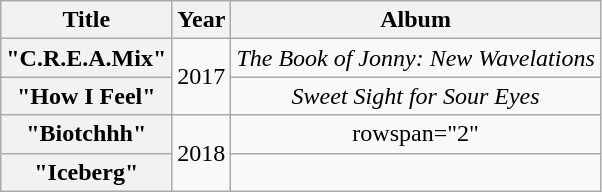<table class="wikitable plainrowheaders" style="text-align:center;">
<tr>
<th scope="col">Title</th>
<th scope="col">Year</th>
<th scope="col">Album</th>
</tr>
<tr>
<th scope="row">"C.R.E.A.Mix"<br></th>
<td rowspan="2">2017</td>
<td><em>The Book of Jonny: New Wavelations</em></td>
</tr>
<tr>
<th scope="row">"How I Feel"<br></th>
<td><em>Sweet Sight for Sour Eyes</em></td>
</tr>
<tr>
<th scope="row">"Biotchhh"<br></th>
<td rowspan="2">2018</td>
<td>rowspan="2" </td>
</tr>
<tr>
<th scope="row">"Iceberg"<br></th>
</tr>
</table>
